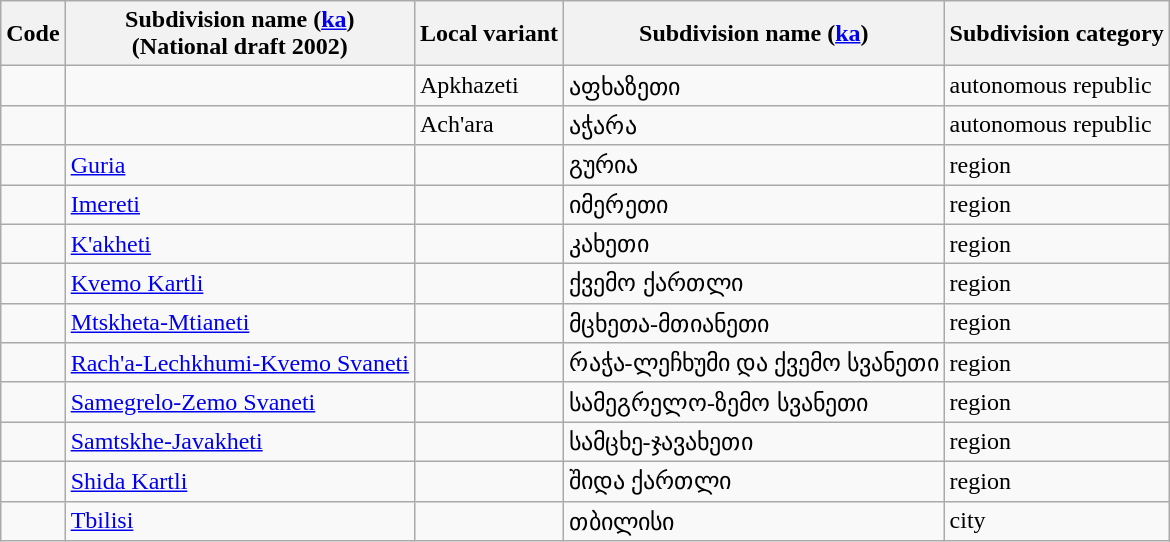<table class="wikitable sortable">
<tr>
<th>Code</th>
<th>Subdivision name (<a href='#'>ka</a>)<br>(National draft 2002)</th>
<th>Local variant</th>
<th>Subdivision name (<a href='#'>ka</a>)<br></th>
<th>Subdivision category</th>
</tr>
<tr>
<td></td>
<td></td>
<td>Apkhazeti</td>
<td lang="ka">აფხაზეთი</td>
<td>autonomous republic</td>
</tr>
<tr>
<td></td>
<td></td>
<td>Ach'ara</td>
<td lang="ka">აჭარა</td>
<td>autonomous republic</td>
</tr>
<tr>
<td></td>
<td><a href='#'>Guria</a></td>
<td></td>
<td lang="ka">გურია</td>
<td>region</td>
</tr>
<tr>
<td></td>
<td><a href='#'>Imereti</a></td>
<td></td>
<td lang="ka">იმერეთი</td>
<td>region</td>
</tr>
<tr>
<td></td>
<td><a href='#'>K'akheti</a></td>
<td></td>
<td lang="ka">კახეთი</td>
<td>region</td>
</tr>
<tr>
<td></td>
<td><a href='#'>Kvemo Kartli</a></td>
<td></td>
<td lang="ka">ქვემო ქართლი</td>
<td>region</td>
</tr>
<tr>
<td></td>
<td><a href='#'>Mtskheta-Mtianeti</a></td>
<td></td>
<td lang="ka">მცხეთა-მთიანეთი</td>
<td>region</td>
</tr>
<tr>
<td></td>
<td><a href='#'>Rach'a-Lechkhumi-Kvemo Svaneti</a></td>
<td></td>
<td lang="ka">რაჭა-ლეჩხუმი და ქვემო სვანეთი</td>
<td>region</td>
</tr>
<tr>
<td></td>
<td><a href='#'>Samegrelo-Zemo Svaneti</a></td>
<td></td>
<td lang="ka">სამეგრელო-ზემო სვანეთი</td>
<td>region</td>
</tr>
<tr>
<td></td>
<td><a href='#'>Samtskhe-Javakheti</a></td>
<td></td>
<td lang="ka">სამცხე-ჯავახეთი</td>
<td>region</td>
</tr>
<tr>
<td></td>
<td><a href='#'>Shida Kartli</a></td>
<td></td>
<td lang="ka">შიდა ქართლი</td>
<td>region</td>
</tr>
<tr>
<td></td>
<td><a href='#'>Tbilisi</a></td>
<td></td>
<td lang="ka">თბილისი</td>
<td>city</td>
</tr>
</table>
